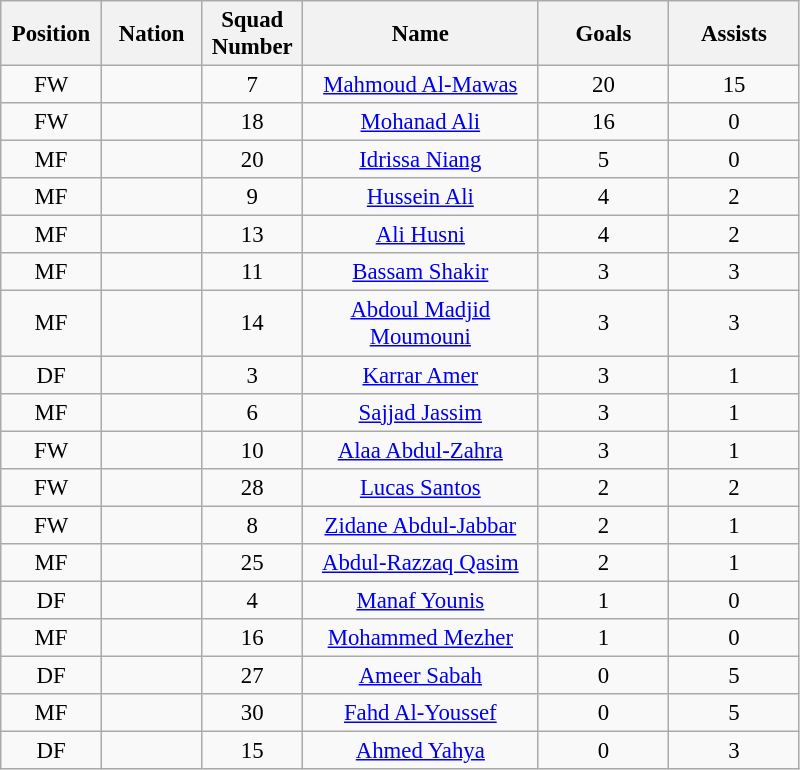<table class="wikitable sortable" style="font-size: 95%; text-align: center;">
<tr>
<th width=60>Position</th>
<th width=60>Nation</th>
<th width=60>Squad Number</th>
<th width=150>Name</th>
<th width=80>Goals</th>
<th width=80>Assists</th>
</tr>
<tr>
<td>FW</td>
<td></td>
<td>7</td>
<td><a href='#'>Mahmoud Al-Mawas</a></td>
<td>20</td>
<td>15</td>
</tr>
<tr>
<td>FW</td>
<td></td>
<td>18</td>
<td><a href='#'>Mohanad Ali</a></td>
<td>16</td>
<td>0</td>
</tr>
<tr>
<td>MF</td>
<td></td>
<td>20</td>
<td><a href='#'>Idrissa Niang</a></td>
<td>5</td>
<td>0</td>
</tr>
<tr>
<td>MF</td>
<td></td>
<td>9</td>
<td><a href='#'>Hussein Ali</a></td>
<td>4</td>
<td>2</td>
</tr>
<tr>
<td>MF</td>
<td></td>
<td>13</td>
<td><a href='#'>Ali Husni</a></td>
<td>4</td>
<td>2</td>
</tr>
<tr>
<td>MF</td>
<td></td>
<td>11</td>
<td><a href='#'>Bassam Shakir</a></td>
<td>3</td>
<td>3</td>
</tr>
<tr>
<td>MF</td>
<td></td>
<td>14</td>
<td><a href='#'>Abdoul Madjid Moumouni</a></td>
<td>3</td>
<td>3</td>
</tr>
<tr>
<td>DF</td>
<td></td>
<td>3</td>
<td><a href='#'>Karrar Amer</a></td>
<td>3</td>
<td>1</td>
</tr>
<tr>
<td>MF</td>
<td></td>
<td>6</td>
<td><a href='#'>Sajjad Jassim</a></td>
<td>3</td>
<td>1</td>
</tr>
<tr>
<td>FW</td>
<td></td>
<td>10</td>
<td><a href='#'>Alaa Abdul-Zahra</a></td>
<td>3</td>
<td>1</td>
</tr>
<tr>
<td>FW</td>
<td></td>
<td>28</td>
<td><a href='#'>Lucas Santos</a></td>
<td>2</td>
<td>2</td>
</tr>
<tr>
<td>FW</td>
<td></td>
<td>8</td>
<td><a href='#'>Zidane Abdul-Jabbar</a></td>
<td>2</td>
<td>1</td>
</tr>
<tr>
<td>MF</td>
<td></td>
<td>25</td>
<td><a href='#'>Abdul-Razzaq Qasim</a></td>
<td>2</td>
<td>1</td>
</tr>
<tr>
<td>DF</td>
<td></td>
<td>4</td>
<td><a href='#'>Manaf Younis</a></td>
<td>1</td>
<td>0</td>
</tr>
<tr>
<td>MF</td>
<td></td>
<td>16</td>
<td><a href='#'>Mohammed Mezher</a></td>
<td>1</td>
<td>0</td>
</tr>
<tr>
<td>DF</td>
<td></td>
<td>27</td>
<td><a href='#'>Ameer Sabah</a></td>
<td>0</td>
<td>5</td>
</tr>
<tr>
<td>MF</td>
<td></td>
<td>30</td>
<td><a href='#'>Fahd Al-Youssef</a></td>
<td>0</td>
<td>5</td>
</tr>
<tr>
<td>DF</td>
<td></td>
<td>15</td>
<td><a href='#'>Ahmed Yahya</a></td>
<td>0</td>
<td>3</td>
</tr>
</table>
